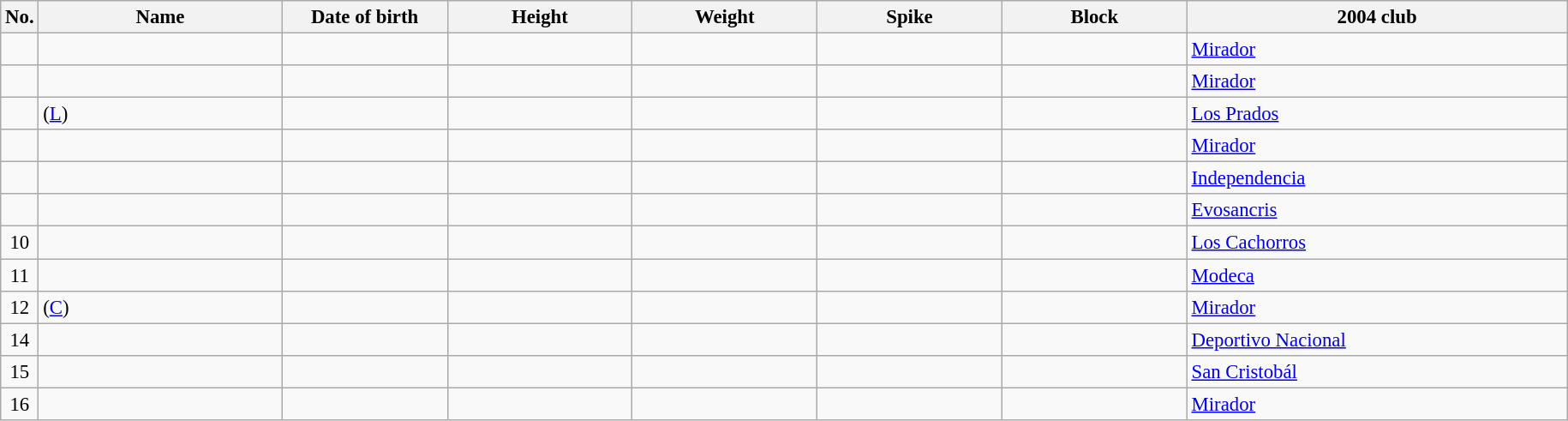<table class="wikitable sortable" style="font-size:95%; text-align:center;">
<tr>
<th>No.</th>
<th style="width:12em">Name</th>
<th style="width:8em">Date of birth</th>
<th style="width:9em">Height</th>
<th style="width:9em">Weight</th>
<th style="width:9em">Spike</th>
<th style="width:9em">Block</th>
<th style="width:19em">2004 club</th>
</tr>
<tr>
<td></td>
<td style="text-align:left;"></td>
<td style="text-align:right;"></td>
<td></td>
<td></td>
<td></td>
<td></td>
<td style="text-align:left;"> <a href='#'>Mirador</a></td>
</tr>
<tr>
<td></td>
<td style="text-align:left;"></td>
<td style="text-align:right;"></td>
<td></td>
<td></td>
<td></td>
<td></td>
<td style="text-align:left;"> <a href='#'>Mirador</a></td>
</tr>
<tr>
<td></td>
<td style="text-align:left;"> (<a href='#'>L</a>)</td>
<td style="text-align:right;"></td>
<td></td>
<td></td>
<td></td>
<td></td>
<td style="text-align:left;"> <a href='#'>Los Prados</a></td>
</tr>
<tr>
<td></td>
<td style="text-align:left;"></td>
<td style="text-align:right;"></td>
<td></td>
<td></td>
<td></td>
<td></td>
<td style="text-align:left;"> <a href='#'>Mirador</a></td>
</tr>
<tr>
<td></td>
<td style="text-align:left;"></td>
<td style="text-align:right;"></td>
<td></td>
<td></td>
<td></td>
<td></td>
<td style="text-align:left;"> <a href='#'>Independencia</a></td>
</tr>
<tr>
<td></td>
<td style="text-align:left;"></td>
<td style="text-align:right;"></td>
<td></td>
<td></td>
<td></td>
<td></td>
<td style="text-align:left;"> <a href='#'>Evosancris</a></td>
</tr>
<tr>
<td>10</td>
<td style="text-align:left;"></td>
<td style="text-align:right;"></td>
<td></td>
<td></td>
<td></td>
<td></td>
<td style="text-align:left;"> <a href='#'>Los Cachorros</a></td>
</tr>
<tr>
<td>11</td>
<td style="text-align:left;"></td>
<td style="text-align:right;"></td>
<td></td>
<td></td>
<td></td>
<td></td>
<td style="text-align:left;"> <a href='#'>Modeca</a></td>
</tr>
<tr>
<td>12</td>
<td style="text-align:left;"> (<a href='#'>C</a>)</td>
<td style="text-align:right;"></td>
<td></td>
<td></td>
<td></td>
<td></td>
<td style="text-align:left;"> <a href='#'>Mirador</a></td>
</tr>
<tr>
<td>14</td>
<td style="text-align:left;"></td>
<td style="text-align:right;"></td>
<td></td>
<td></td>
<td></td>
<td></td>
<td style="text-align:left;"> <a href='#'>Deportivo Nacional</a></td>
</tr>
<tr>
<td>15</td>
<td style="text-align:left;"></td>
<td style="text-align:right;"></td>
<td></td>
<td></td>
<td></td>
<td></td>
<td style="text-align:left;"> <a href='#'>San Cristobál</a></td>
</tr>
<tr>
<td>16</td>
<td style="text-align:left;"></td>
<td style="text-align:right;"></td>
<td></td>
<td></td>
<td></td>
<td></td>
<td style="text-align:left;"> <a href='#'>Mirador</a></td>
</tr>
</table>
